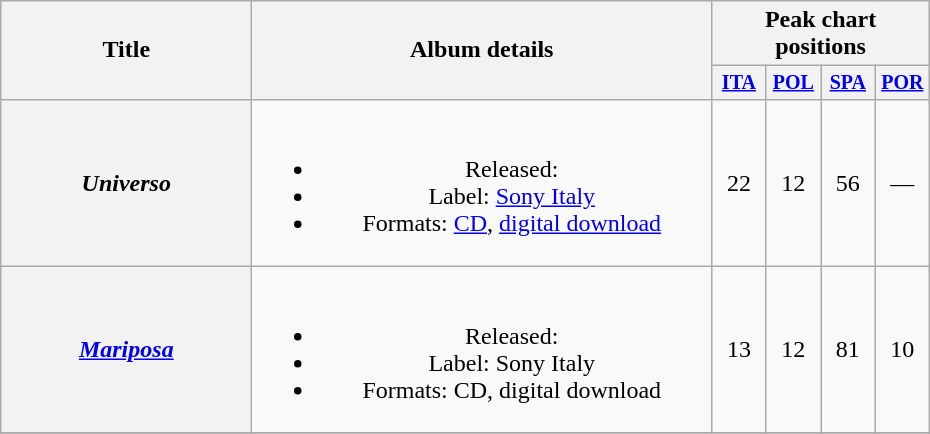<table class="wikitable plainrowheaders" style="text-align:center;">
<tr>
<th scope="col" rowspan="2" style="width:10em;">Title</th>
<th scope="col" rowspan="2" style="width:18.7em;">Album details</th>
<th scope="col" colspan="10">Peak chart positions</th>
</tr>
<tr style="font-size:smaller">
<th width="30"><a href='#'>ITA</a></th>
<th width="30"><a href='#'>POL</a><br></th>
<th width="30"><a href='#'>SPA</a></th>
<th width="30"><a href='#'>POR</a></th>
</tr>
<tr>
<th scope="row"><em>Universo</em></th>
<td><br><ul><li>Released: </li><li>Label: <a href='#'>Sony Italy</a></li><li>Formats: <a href='#'>CD</a>, <a href='#'>digital download</a></li></ul></td>
<td>22</td>
<td>12</td>
<td>56</td>
<td>—</td>
</tr>
<tr>
<th scope="row"><em><a href='#'>Mariposa</a></em></th>
<td><br><ul><li>Released: </li><li>Label: Sony Italy</li><li>Formats: CD, digital download</li></ul></td>
<td>13</td>
<td>12</td>
<td>81</td>
<td>10</td>
</tr>
<tr>
</tr>
</table>
